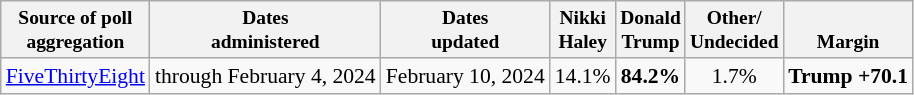<table class="wikitable sortable mw-datatable" style="font-size:90%;text-align:center;">
<tr valign="bottom" style="font-size:90%;">
<th>Source of poll<br>aggregation</th>
<th>Dates<br>administered</th>
<th>Dates<br>updated</th>
<th>Nikki<br>Haley</th>
<th>Donald<br>Trump</th>
<th>Other/<br>Undecided</th>
<th>Margin</th>
</tr>
<tr>
<td><a href='#'>FiveThirtyEight</a></td>
<td>through February 4, 2024</td>
<td>February 10, 2024</td>
<td>14.1%</td>
<td><strong>84.2%</strong></td>
<td>1.7%</td>
<td><strong>Trump +70.1</strong></td>
</tr>
</table>
